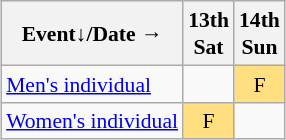<table class="wikitable" style="margin:0.5em auto; font-size:90%; line-height:1.25em; text-align:center">
<tr>
<th>Event↓/Date →</th>
<th>13th<br>Sat</th>
<th>14th<br>Sun</th>
</tr>
<tr>
<td align="left"><a href='#'>Men's individual</a></td>
<td></td>
<td bgcolor="#FFDF80">F</td>
</tr>
<tr>
<td align="left"><a href='#'>Women's individual</a></td>
<td bgcolor="#FFDF80">F</td>
<td></td>
</tr>
</table>
